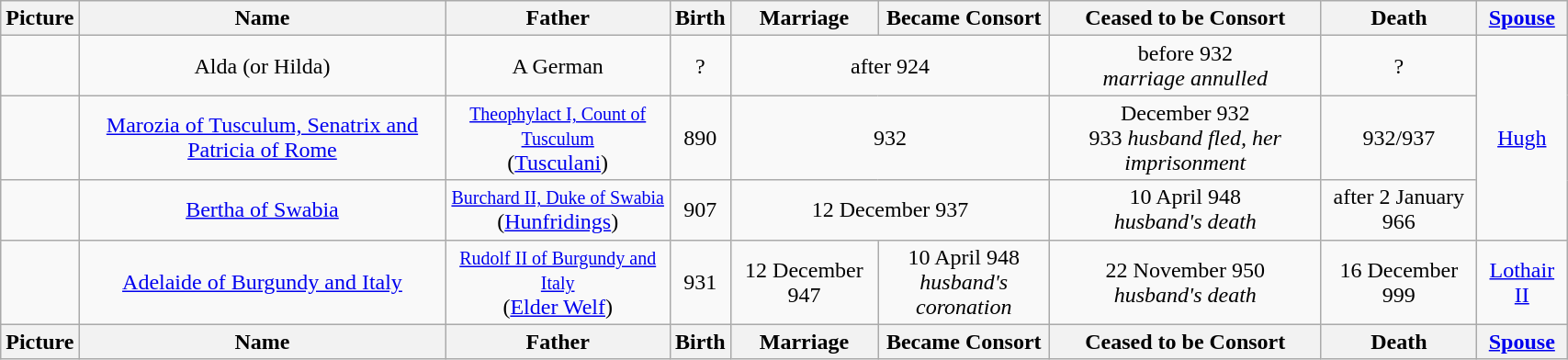<table width=90% class="wikitable">
<tr>
<th>Picture</th>
<th>Name</th>
<th>Father</th>
<th>Birth</th>
<th>Marriage</th>
<th>Became Consort</th>
<th>Ceased to be Consort</th>
<th>Death</th>
<th><a href='#'>Spouse</a></th>
</tr>
<tr>
<td align=center></td>
<td align=center>Alda (or Hilda)</td>
<td align="center">A German</td>
<td align="center">?</td>
<td align="center" colspan="2">after 924</td>
<td align="center">before 932<br><em>marriage annulled</em></td>
<td align="center">?</td>
<td align="center" rowspan="3"><a href='#'>Hugh</a></td>
</tr>
<tr>
<td align=center></td>
<td align=center><a href='#'>Marozia of Tusculum, Senatrix and Patricia of Rome</a></td>
<td align="center"><small><a href='#'>Theophylact I, Count of Tusculum</a></small><br>(<a href='#'>Tusculani</a>)</td>
<td align="center">890</td>
<td align="center" colspan="2">932</td>
<td align="center">December 932<br>933 <em>husband fled, her imprisonment</em></td>
<td align="center">932/937</td>
</tr>
<tr>
<td align=center></td>
<td align=center><a href='#'>Bertha of Swabia</a></td>
<td align="center"><small><a href='#'>Burchard II, Duke of Swabia</a></small><br>(<a href='#'>Hunfridings</a>)</td>
<td align="center">907</td>
<td align="center" colspan="2">12 December 937</td>
<td align="center">10 April 948<br><em>husband's death</em></td>
<td align="center">after 2 January 966</td>
</tr>
<tr>
<td align=center></td>
<td align=center><a href='#'>Adelaide of Burgundy and Italy</a></td>
<td align="center"><small><a href='#'>Rudolf II of Burgundy and Italy</a></small> <br>(<a href='#'>Elder Welf</a>)</td>
<td align="center">931</td>
<td align="center">12 December 947</td>
<td align="center">10 April 948<br><em>husband's coronation</em></td>
<td align="center">22 November 950<br><em>husband's death</em></td>
<td align="center">16 December 999</td>
<td align="center"><a href='#'>Lothair II</a></td>
</tr>
<tr>
<th>Picture</th>
<th>Name</th>
<th>Father</th>
<th>Birth</th>
<th>Marriage</th>
<th>Became Consort</th>
<th>Ceased to be Consort</th>
<th>Death</th>
<th><a href='#'>Spouse</a></th>
</tr>
</table>
